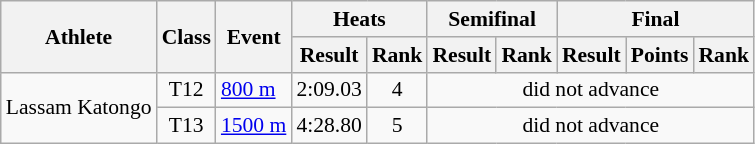<table class=wikitable style="font-size:90%">
<tr>
<th rowspan="2">Athlete</th>
<th rowspan="2">Class</th>
<th rowspan="2">Event</th>
<th colspan="2">Heats</th>
<th colspan="2">Semifinal</th>
<th colspan="3">Final</th>
</tr>
<tr>
<th>Result</th>
<th>Rank</th>
<th>Result</th>
<th>Rank</th>
<th>Result</th>
<th>Points</th>
<th>Rank</th>
</tr>
<tr>
<td rowspan="2">Lassam Katongo</td>
<td align="center">T12</td>
<td><a href='#'>800 m</a></td>
<td align="center">2:09.03</td>
<td align="center">4</td>
<td align="center" colspan="5">did not advance</td>
</tr>
<tr>
<td align="center">T13</td>
<td><a href='#'>1500 m</a></td>
<td align="center">4:28.80</td>
<td align="center">5</td>
<td align="center" colspan="5">did not advance</td>
</tr>
</table>
